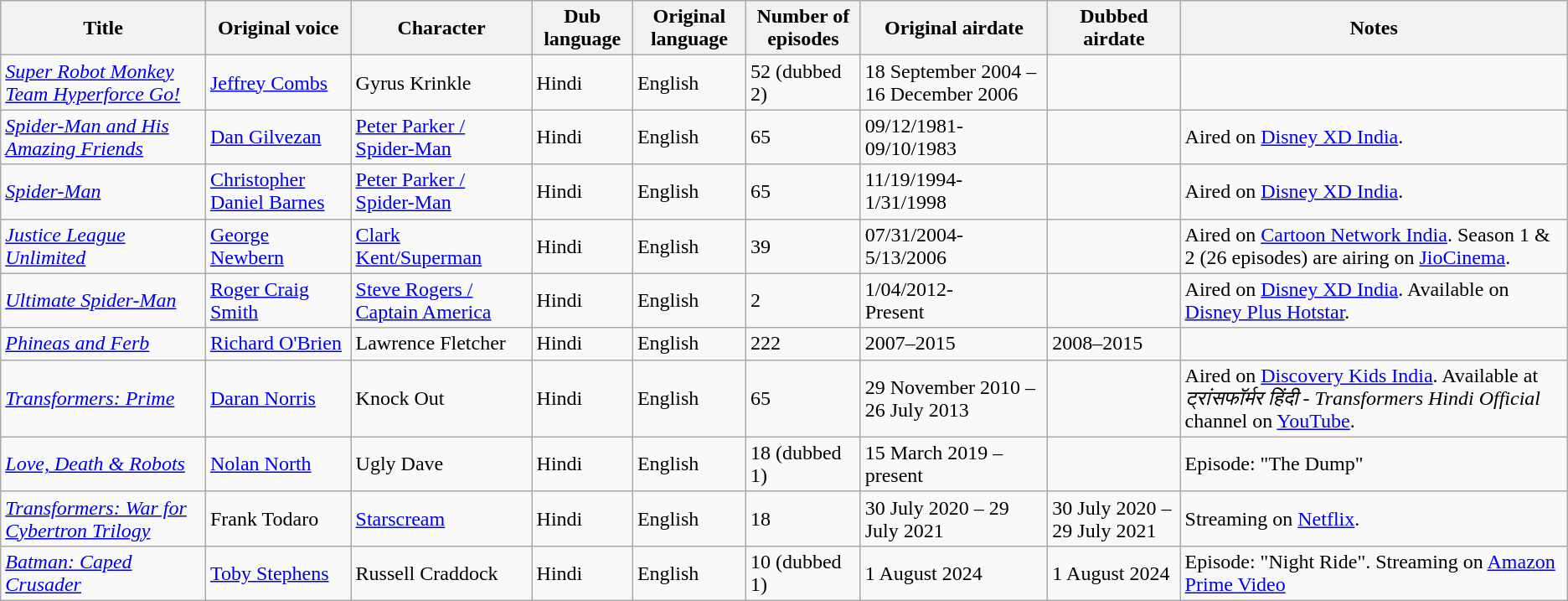<table class="wikitable">
<tr>
<th>Title</th>
<th>Original voice</th>
<th>Character</th>
<th>Dub language</th>
<th>Original language</th>
<th>Number of episodes</th>
<th>Original airdate</th>
<th>Dubbed airdate</th>
<th>Notes</th>
</tr>
<tr>
<td><em><a href='#'>Super Robot Monkey Team Hyperforce Go!</a></em></td>
<td><a href='#'>Jeffrey Combs</a></td>
<td>Gyrus Krinkle</td>
<td>Hindi</td>
<td>English</td>
<td>52 (dubbed 2)</td>
<td>18 September 2004 – 16 December 2006</td>
<td></td>
<td></td>
</tr>
<tr>
<td><em><a href='#'>Spider-Man and His Amazing Friends</a></em></td>
<td><a href='#'>Dan Gilvezan</a></td>
<td><a href='#'>Peter Parker / Spider-Man</a></td>
<td>Hindi</td>
<td>English</td>
<td>65</td>
<td>09/12/1981-09/10/1983</td>
<td></td>
<td>Aired on <a href='#'>Disney XD India</a>.</td>
</tr>
<tr>
<td><a href='#'><em>Spider-Man</em></a></td>
<td><a href='#'>Christopher Daniel Barnes</a></td>
<td><a href='#'>Peter Parker / Spider-Man</a></td>
<td>Hindi</td>
<td>English</td>
<td>65</td>
<td>11/19/1994-1/31/1998</td>
<td></td>
<td>Aired on <a href='#'>Disney XD India</a>.</td>
</tr>
<tr>
<td><em><a href='#'>Justice League Unlimited</a></em></td>
<td><a href='#'>George Newbern</a></td>
<td><a href='#'>Clark Kent/Superman</a></td>
<td>Hindi</td>
<td>English</td>
<td>39</td>
<td>07/31/2004-<br>5/13/2006</td>
<td></td>
<td>Aired on <a href='#'>Cartoon Network India</a>. Season 1 & 2 (26 episodes) are airing on <a href='#'>JioCinema</a>.</td>
</tr>
<tr>
<td><em><a href='#'>Ultimate Spider-Man</a></em></td>
<td><a href='#'>Roger Craig Smith</a></td>
<td><a href='#'>Steve Rogers / Captain America</a></td>
<td>Hindi</td>
<td>English</td>
<td>2</td>
<td>1/04/2012-<br>Present</td>
<td></td>
<td>Aired on <a href='#'>Disney XD India</a>. Available on <a href='#'>Disney Plus Hotstar</a>.</td>
</tr>
<tr>
<td><em><a href='#'>Phineas and Ferb</a></em></td>
<td><a href='#'>Richard O'Brien</a></td>
<td>Lawrence Fletcher</td>
<td>Hindi</td>
<td>English</td>
<td>222</td>
<td>2007–2015</td>
<td>2008–2015</td>
<td></td>
</tr>
<tr>
<td><em><a href='#'>Transformers: Prime</a></em></td>
<td><a href='#'>Daran Norris</a></td>
<td>Knock Out</td>
<td>Hindi</td>
<td>English</td>
<td>65</td>
<td>29 November 2010 – 26 July 2013</td>
<td></td>
<td>Aired on <a href='#'>Discovery Kids India</a>. Available at <em>ट्रांसफाॅर्मर हिंदी - Transformers Hindi Official</em> channel on <a href='#'>YouTube</a>.</td>
</tr>
<tr>
<td><em><a href='#'>Love, Death & Robots</a></em></td>
<td><a href='#'>Nolan North</a></td>
<td>Ugly Dave</td>
<td>Hindi</td>
<td>English</td>
<td>18 (dubbed 1)</td>
<td>15 March 2019 – present</td>
<td></td>
<td>Episode: "The Dump"</td>
</tr>
<tr>
<td><em><a href='#'>Transformers: War for Cybertron Trilogy</a></em></td>
<td>Frank Todaro</td>
<td><a href='#'>Starscream</a></td>
<td>Hindi</td>
<td>English</td>
<td>18</td>
<td>30 July 2020 – 29 July 2021</td>
<td>30 July 2020 – 29 July 2021</td>
<td>Streaming on <a href='#'>Netflix</a>.</td>
</tr>
<tr>
<td><em><a href='#'>Batman: Caped Crusader</a></em></td>
<td><a href='#'>Toby Stephens</a></td>
<td>Russell Craddock</td>
<td>Hindi</td>
<td>English</td>
<td>10 (dubbed 1)</td>
<td>1 August 2024</td>
<td>1 August 2024</td>
<td>Episode: "Night Ride". Streaming on <a href='#'>Amazon Prime Video</a></td>
</tr>
</table>
